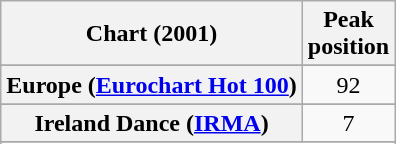<table class="wikitable sortable plainrowheaders" style="text-align:center">
<tr>
<th>Chart (2001)</th>
<th>Peak<br>position</th>
</tr>
<tr>
</tr>
<tr>
</tr>
<tr>
<th scope="row">Europe (<a href='#'>Eurochart Hot 100</a>)</th>
<td>92</td>
</tr>
<tr>
</tr>
<tr>
<th scope="row">Ireland Dance (<a href='#'>IRMA</a>)</th>
<td>7</td>
</tr>
<tr>
</tr>
<tr>
</tr>
<tr>
</tr>
<tr>
</tr>
</table>
